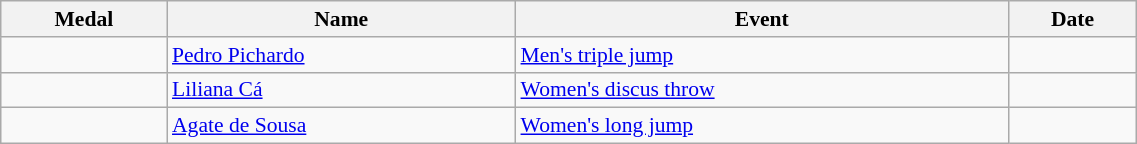<table class="wikitable" style="font-size:90%" width=60%>
<tr>
<th>Medal</th>
<th>Name</th>
<th>Event</th>
<th>Date</th>
</tr>
<tr>
<td></td>
<td><a href='#'>Pedro Pichardo</a></td>
<td><a href='#'>Men's triple jump</a></td>
<td></td>
</tr>
<tr>
<td></td>
<td><a href='#'>Liliana Cá</a></td>
<td><a href='#'>Women's discus throw</a></td>
<td></td>
</tr>
<tr>
<td></td>
<td><a href='#'>Agate de Sousa</a></td>
<td><a href='#'>Women's long jump</a></td>
<td></td>
</tr>
</table>
